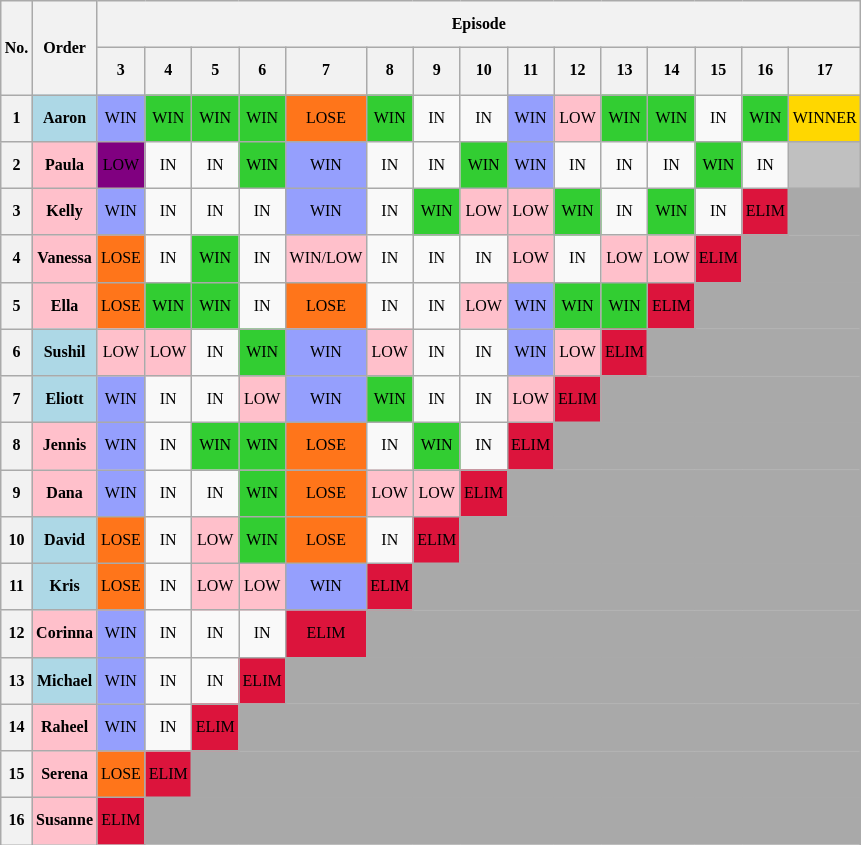<table class="wikitable" style="text-align: center; font-size: 8pt; line-height:26px;">
<tr>
<th rowspan=2>No.</th>
<th rowspan=2>Order</th>
<th colspan=15>Episode</th>
</tr>
<tr>
<th>3</th>
<th>4</th>
<th>5</th>
<th>6</th>
<th>7</th>
<th>8</th>
<th>9</th>
<th>10</th>
<th>11</th>
<th>12</th>
<th>13</th>
<th>14</th>
<th>15</th>
<th>16</th>
<th>17</th>
</tr>
<tr>
<th>1</th>
<td style="background:lightblue;"><strong>Aaron</strong></td>
<td style="background:#959FFD;">WIN</td>
<td style="background:limegreen;">WIN</td>
<td style="background:limegreen;">WIN</td>
<td style="background:limegreen;">WIN</td>
<td style="background:#FF751A;">LOSE</td>
<td style="background:limegreen;">WIN</td>
<td>IN</td>
<td>IN</td>
<td style="background:#959FFD;">WIN</td>
<td style="background:pink;">LOW</td>
<td style="background:limegreen;">WIN</td>
<td style="background:limegreen;">WIN</td>
<td>IN</td>
<td style="background:limegreen;">WIN</td>
<td style="background:gold;">WINNER</td>
</tr>
<tr>
<th>2</th>
<td style="background:pink;"><strong>Paula</strong></td>
<td style="background:purple;">LOW</td>
<td>IN</td>
<td>IN</td>
<td style="background:limegreen;">WIN</td>
<td style="background:#959FFD;">WIN</td>
<td>IN</td>
<td>IN</td>
<td style="background:limegreen;">WIN</td>
<td style="background:#959FFD;">WIN</td>
<td>IN</td>
<td>IN</td>
<td>IN</td>
<td style="background:limegreen;">WIN</td>
<td>IN</td>
<td style="background:silver;"></td>
</tr>
<tr>
<th>3</th>
<td style="background:pink;"><strong>Kelly</strong></td>
<td style="background:#959FFD;">WIN</td>
<td>IN</td>
<td>IN</td>
<td>IN</td>
<td style="background:#959FFD;">WIN</td>
<td>IN</td>
<td style="background:limegreen;">WIN</td>
<td style="background:pink;">LOW</td>
<td style="background:pink;">LOW</td>
<td style="background:limegreen;">WIN</td>
<td>IN</td>
<td style="background:limegreen;">WIN</td>
<td>IN</td>
<td style="background:crimson;">ELIM</td>
<td colspan="12" style="background:darkgrey"></td>
</tr>
<tr>
<th>4</th>
<td style="background:pink;"><strong>Vanessa</strong></td>
<td style="background:#FF751A;">LOSE</td>
<td>IN</td>
<td style="background:limegreen;">WIN</td>
<td>IN</td>
<td style="background:pink;">WIN/LOW</td>
<td>IN</td>
<td>IN</td>
<td>IN</td>
<td style="background:pink;">LOW</td>
<td>IN</td>
<td style="background:pink;">LOW</td>
<td style="background:pink;">LOW</td>
<td style="background:crimson;">ELIM</td>
<td colspan="12" style="background:darkgrey"></td>
</tr>
<tr>
<th>5</th>
<td style="background:pink;"><strong>Ella</strong></td>
<td style="background:#FF751A;">LOSE</td>
<td style="background:limegreen;">WIN</td>
<td style="background:limegreen;">WIN</td>
<td>IN</td>
<td style="background:#FF751A;">LOSE</td>
<td>IN</td>
<td>IN</td>
<td style="background:pink;">LOW</td>
<td style="background:#959FFD;">WIN</td>
<td style="background:limegreen;">WIN</td>
<td style="background:limegreen;">WIN</td>
<td style="background:crimson;">ELIM</td>
<td colspan="12" style="background:darkgrey"></td>
</tr>
<tr>
<th>6</th>
<td style="background:lightblue;"><strong>Sushil</strong></td>
<td style="background:pink;">LOW</td>
<td style="background:pink;">LOW</td>
<td>IN</td>
<td style="background:limegreen;">WIN</td>
<td style="background:#959FFD;">WIN</td>
<td style="background:pink;">LOW</td>
<td>IN</td>
<td>IN</td>
<td style="background:#959FFD;">WIN</td>
<td style="background:pink;">LOW</td>
<td style="background:crimson;">ELIM</td>
<td colspan="12" style="background:darkgrey"></td>
</tr>
<tr>
<th>7</th>
<td style="background:lightblue;"><strong>Eliott</strong></td>
<td style="background:#959FFD;">WIN</td>
<td>IN</td>
<td>IN</td>
<td style="background:pink;">LOW</td>
<td style="background:#959FFD;">WIN</td>
<td style="background:limegreen;">WIN</td>
<td>IN</td>
<td>IN</td>
<td style="background:pink;">LOW</td>
<td style="background:crimson;">ELIM</td>
<td colspan="12" style="background:darkgrey"></td>
</tr>
<tr>
<th>8</th>
<td style="background:pink;"><strong>Jennis</strong></td>
<td style="background:#959FFD;">WIN</td>
<td>IN</td>
<td style="background:limegreen;">WIN</td>
<td style="background:limegreen;">WIN</td>
<td style="background:#FF751A;">LOSE</td>
<td>IN</td>
<td style="background:limegreen;">WIN</td>
<td>IN</td>
<td style="background:crimson;">ELIM</td>
<td colspan="12" style="background:darkgrey"></td>
</tr>
<tr>
<th>9</th>
<td style="background:pink;"><strong>Dana</strong></td>
<td style="background:#959FFD;">WIN</td>
<td>IN</td>
<td>IN</td>
<td style="background:limegreen;">WIN</td>
<td style="background:#FF751A;">LOSE</td>
<td style="background:pink;">LOW</td>
<td style="background:pink;">LOW</td>
<td style="background:crimson;">ELIM</td>
<td colspan="12" style="background:darkgrey"></td>
</tr>
<tr>
<th>10</th>
<td style="background:lightblue;"><strong>David</strong></td>
<td style="background:#FF751A;">LOSE</td>
<td>IN</td>
<td style="background:pink;">LOW</td>
<td style="background:limegreen;">WIN</td>
<td style="background:#FF751A;">LOSE</td>
<td>IN</td>
<td style="background:crimson;">ELIM</td>
<td colspan="12" style="background:darkgrey"></td>
</tr>
<tr>
<th>11</th>
<td style="background:lightblue;"><strong>Kris</strong></td>
<td style="background:#FF751A;">LOSE</td>
<td>IN</td>
<td style="background:pink;">LOW</td>
<td style="background:pink;">LOW</td>
<td style="background:#959FFD;">WIN</td>
<td style="background:crimson;">ELIM</td>
<td colspan="12" style="background:darkgrey"></td>
</tr>
<tr>
<th>12</th>
<td style="background:pink;"><strong>Corinna</strong></td>
<td style="background:#959FFD;">WIN</td>
<td>IN</td>
<td>IN</td>
<td>IN</td>
<td style="background:crimson;">ELIM</td>
<td colspan="12" style="background:darkgrey"></td>
</tr>
<tr>
<th>13</th>
<td style="background:lightblue;"><strong>Michael</strong></td>
<td style="background:#959FFD;">WIN</td>
<td>IN</td>
<td>IN</td>
<td style="background:crimson;">ELIM</td>
<td colspan="12" style="background:darkgrey"></td>
</tr>
<tr>
<th>14</th>
<td style="background:pink;"><strong>Raheel</strong></td>
<td style="background:#959FFD;">WIN</td>
<td>IN</td>
<td style="background:crimson;">ELIM</td>
<td colspan="12" style="background:darkgrey"></td>
</tr>
<tr>
<th>15</th>
<td style="background:pink;"><strong>Serena</strong></td>
<td style="background:#FF751A;">LOSE</td>
<td style="background:crimson;">ELIM</td>
<td colspan="13" style="background:darkgrey"></td>
</tr>
<tr>
<th>16</th>
<td style="background:pink;"><strong>Susanne</strong></td>
<td style="background:crimson;">ELIM</td>
<td colspan="16" style="background:darkgrey"></td>
</tr>
</table>
